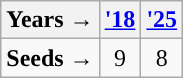<table class="wikitable">
<tr>
<th>Years →</th>
<th><a href='#'>'18</a></th>
<th><a href='#'>'25</a></th>
</tr>
<tr align=center>
<td style="text-align:left; "><strong>Seeds →</strong></td>
<td>9</td>
<td>8</td>
</tr>
</table>
